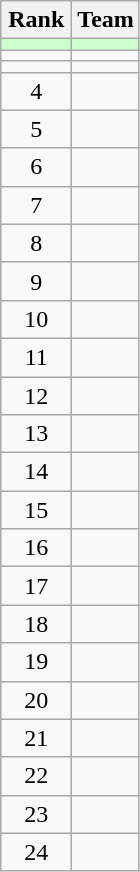<table class="wikitable" style="text-align:center">
<tr>
<th width=40>Rank</th>
<th>Team</th>
</tr>
<tr bgcolor=#ccffcc>
<td></td>
<td style="text-align:left"></td>
</tr>
<tr>
<td></td>
<td style="text-align:left"></td>
</tr>
<tr>
<td></td>
<td style="text-align:left"></td>
</tr>
<tr>
<td>4</td>
<td style="text-align:left"></td>
</tr>
<tr>
<td>5</td>
<td style="text-align:left"></td>
</tr>
<tr>
<td>6</td>
<td style="text-align:left"></td>
</tr>
<tr>
<td>7</td>
<td style="text-align:left"></td>
</tr>
<tr>
<td>8</td>
<td style="text-align:left"></td>
</tr>
<tr>
<td>9</td>
<td style="text-align:left"></td>
</tr>
<tr>
<td>10</td>
<td style="text-align:left"></td>
</tr>
<tr>
<td>11</td>
<td style="text-align:left"></td>
</tr>
<tr>
<td>12</td>
<td style="text-align:left"></td>
</tr>
<tr>
<td>13</td>
<td style="text-align:left"></td>
</tr>
<tr>
<td>14</td>
<td style="text-align:left"></td>
</tr>
<tr>
<td>15</td>
<td style="text-align:left"></td>
</tr>
<tr>
<td>16</td>
<td style="text-align:left"></td>
</tr>
<tr>
<td>17</td>
<td style="text-align:left"></td>
</tr>
<tr>
<td>18</td>
<td style="text-align:left"></td>
</tr>
<tr>
<td>19</td>
<td style="text-align:left"></td>
</tr>
<tr>
<td>20</td>
<td style="text-align:left"></td>
</tr>
<tr>
<td>21</td>
<td style="text-align:left"></td>
</tr>
<tr>
<td>22</td>
<td style="text-align:left"></td>
</tr>
<tr>
<td>23</td>
<td style="text-align:left"></td>
</tr>
<tr>
<td>24</td>
<td style="text-align:left"></td>
</tr>
</table>
